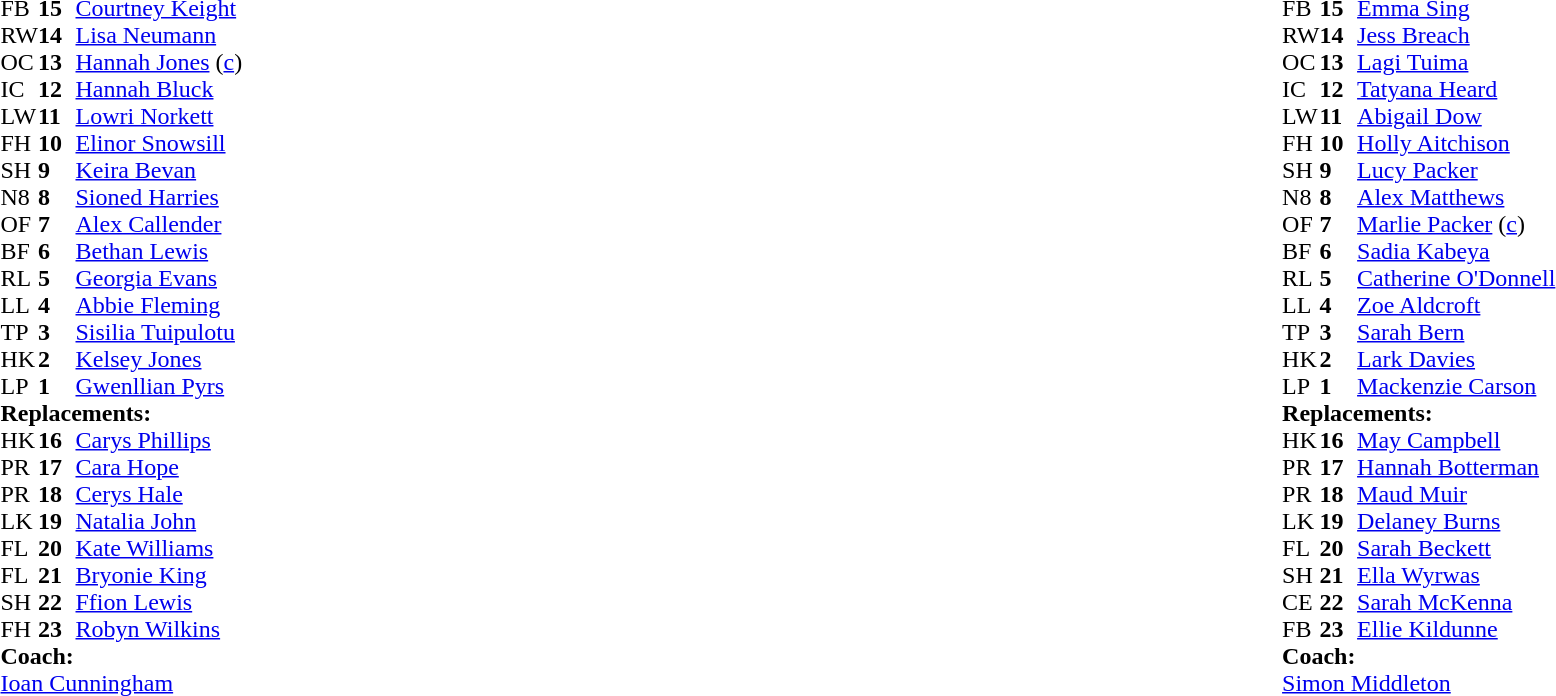<table style="width:100%">
<tr>
<td style="vertical-align:top; width:50%"><br><table cellspacing="0" cellpadding="0">
<tr>
<th width="25"></th>
<th width="25"></th>
</tr>
<tr>
<td>FB</td>
<td><strong>15</strong></td>
<td><a href='#'>Courtney Keight</a></td>
</tr>
<tr>
<td>RW</td>
<td><strong>14</strong></td>
<td><a href='#'>Lisa Neumann</a></td>
</tr>
<tr>
<td>OC</td>
<td><strong>13</strong></td>
<td><a href='#'>Hannah Jones</a> (<a href='#'>c</a>)</td>
</tr>
<tr>
<td>IC</td>
<td><strong>12</strong></td>
<td><a href='#'>Hannah Bluck</a></td>
<td></td>
<td></td>
</tr>
<tr>
<td>LW</td>
<td><strong>11</strong></td>
<td><a href='#'>Lowri Norkett</a></td>
</tr>
<tr>
<td>FH</td>
<td><strong>10</strong></td>
<td><a href='#'>Elinor Snowsill</a></td>
</tr>
<tr>
<td>SH</td>
<td><strong>9</strong></td>
<td><a href='#'>Keira Bevan</a></td>
<td></td>
<td></td>
</tr>
<tr>
<td>N8</td>
<td><strong>8</strong></td>
<td><a href='#'>Sioned Harries</a></td>
<td></td>
<td></td>
</tr>
<tr>
<td>OF</td>
<td><strong>7</strong></td>
<td><a href='#'>Alex Callender</a></td>
</tr>
<tr>
<td>BF</td>
<td><strong>6</strong></td>
<td><a href='#'>Bethan Lewis</a></td>
</tr>
<tr>
<td>RL</td>
<td><strong>5</strong></td>
<td><a href='#'>Georgia Evans</a></td>
</tr>
<tr>
<td>LL</td>
<td><strong>4</strong></td>
<td><a href='#'>Abbie Fleming</a></td>
<td></td>
<td></td>
</tr>
<tr>
<td>TP</td>
<td><strong>3</strong></td>
<td><a href='#'>Sisilia Tuipulotu</a></td>
<td></td>
<td></td>
</tr>
<tr>
<td>HK</td>
<td><strong>2</strong></td>
<td><a href='#'>Kelsey Jones</a></td>
<td></td>
<td></td>
</tr>
<tr>
<td>LP</td>
<td><strong>1</strong></td>
<td><a href='#'>Gwenllian Pyrs</a></td>
<td></td>
<td></td>
</tr>
<tr>
<td colspan=3><strong>Replacements:</strong></td>
</tr>
<tr>
<td>HK</td>
<td><strong>16</strong></td>
<td><a href='#'>Carys Phillips</a></td>
<td></td>
<td></td>
</tr>
<tr>
<td>PR</td>
<td><strong>17</strong></td>
<td><a href='#'>Cara Hope</a></td>
<td></td>
<td></td>
</tr>
<tr>
<td>PR</td>
<td><strong>18</strong></td>
<td><a href='#'>Cerys Hale</a></td>
<td></td>
<td></td>
</tr>
<tr>
<td>LK</td>
<td><strong>19</strong></td>
<td><a href='#'>Natalia John</a></td>
<td></td>
<td></td>
<td></td>
<td></td>
</tr>
<tr>
<td>FL</td>
<td><strong>20</strong></td>
<td><a href='#'>Kate Williams</a></td>
<td></td>
<td></td>
</tr>
<tr>
<td>FL</td>
<td><strong>21</strong></td>
<td><a href='#'>Bryonie King</a></td>
<td></td>
<td></td>
<td></td>
<td></td>
</tr>
<tr>
<td>SH</td>
<td><strong>22</strong></td>
<td><a href='#'>Ffion Lewis</a></td>
<td></td>
<td></td>
</tr>
<tr>
<td>FH</td>
<td><strong>23</strong></td>
<td><a href='#'>Robyn Wilkins</a></td>
<td></td>
<td></td>
</tr>
<tr>
<td colspan=3><strong>Coach:</strong></td>
</tr>
<tr>
<td colspan="4"> <a href='#'>Ioan Cunningham</a></td>
</tr>
</table>
</td>
<td style="vertical-align:top"></td>
<td style="vertical-align:top; width:50%"><br><table cellspacing="0" cellpadding="0" style="margin:auto">
<tr>
<th width="25"></th>
<th width="25"></th>
</tr>
<tr>
<td>FB</td>
<td><strong>15</strong></td>
<td><a href='#'>Emma Sing</a></td>
<td></td>
<td></td>
</tr>
<tr>
<td>RW</td>
<td><strong>14</strong></td>
<td><a href='#'>Jess Breach</a></td>
</tr>
<tr>
<td>OC</td>
<td><strong>13</strong></td>
<td><a href='#'>Lagi Tuima</a></td>
</tr>
<tr>
<td>IC</td>
<td><strong>12</strong></td>
<td><a href='#'>Tatyana Heard</a></td>
<td></td>
<td></td>
</tr>
<tr>
<td>LW</td>
<td><strong>11</strong></td>
<td><a href='#'>Abigail Dow</a></td>
</tr>
<tr>
<td>FH</td>
<td><strong>10</strong></td>
<td><a href='#'>Holly Aitchison</a></td>
</tr>
<tr>
<td>SH</td>
<td><strong>9</strong></td>
<td><a href='#'>Lucy Packer</a></td>
<td></td>
<td></td>
</tr>
<tr>
<td>N8</td>
<td><strong>8</strong></td>
<td><a href='#'>Alex Matthews</a></td>
<td></td>
<td></td>
</tr>
<tr>
<td>OF</td>
<td><strong>7</strong></td>
<td><a href='#'>Marlie Packer</a> (<a href='#'>c</a>)</td>
<td></td>
</tr>
<tr>
<td>BF</td>
<td><strong>6</strong></td>
<td><a href='#'>Sadia Kabeya</a></td>
</tr>
<tr>
<td>RL</td>
<td><strong>5</strong></td>
<td><a href='#'>Catherine O'Donnell</a></td>
<td></td>
<td></td>
</tr>
<tr>
<td>LL</td>
<td><strong>4</strong></td>
<td><a href='#'>Zoe Aldcroft</a></td>
</tr>
<tr>
<td>TP</td>
<td><strong>3</strong></td>
<td><a href='#'>Sarah Bern</a></td>
<td></td>
<td></td>
</tr>
<tr>
<td>HK</td>
<td><strong>2</strong></td>
<td><a href='#'>Lark Davies</a></td>
<td></td>
<td></td>
</tr>
<tr>
<td>LP</td>
<td><strong>1</strong></td>
<td><a href='#'>Mackenzie Carson</a></td>
<td></td>
<td></td>
</tr>
<tr>
<td colspan=3><strong>Replacements:</strong></td>
</tr>
<tr>
<td>HK</td>
<td><strong>16</strong></td>
<td><a href='#'>May Campbell</a></td>
<td></td>
<td></td>
</tr>
<tr>
<td>PR</td>
<td><strong>17</strong></td>
<td><a href='#'>Hannah Botterman</a></td>
<td></td>
<td></td>
</tr>
<tr>
<td>PR</td>
<td><strong>18</strong></td>
<td><a href='#'>Maud Muir</a></td>
<td></td>
<td></td>
</tr>
<tr>
<td>LK</td>
<td><strong>19</strong></td>
<td><a href='#'>Delaney Burns</a></td>
<td></td>
<td></td>
</tr>
<tr>
<td>FL</td>
<td><strong>20</strong></td>
<td><a href='#'>Sarah Beckett</a></td>
<td></td>
<td></td>
</tr>
<tr>
<td>SH</td>
<td><strong>21</strong></td>
<td><a href='#'>Ella Wyrwas</a></td>
<td></td>
<td></td>
</tr>
<tr>
<td>CE</td>
<td><strong>22</strong></td>
<td><a href='#'>Sarah McKenna</a></td>
<td></td>
<td></td>
</tr>
<tr>
<td>FB</td>
<td><strong>23</strong></td>
<td><a href='#'>Ellie Kildunne</a></td>
<td></td>
<td></td>
</tr>
<tr>
<td colspan=3><strong>Coach:</strong></td>
</tr>
<tr>
<td colspan="4"> <a href='#'>Simon Middleton</a></td>
</tr>
</table>
</td>
</tr>
</table>
